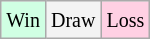<table class="wikitable">
<tr>
<td style="background-color: #d0ffe3;"><small>Win</small></td>
<td style="background-color: #f3f3f3;"><small>Draw</small></td>
<td style="background-color: #ffd0e3;"><small>Loss</small></td>
</tr>
</table>
